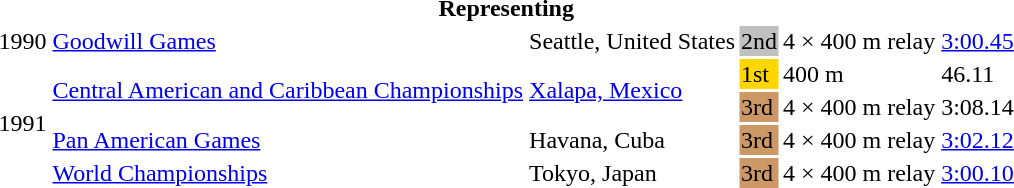<table>
<tr>
<th colspan="6">Representing </th>
</tr>
<tr>
<td>1990</td>
<td><a href='#'>Goodwill Games</a></td>
<td>Seattle, United States</td>
<td bgcolor=silver>2nd</td>
<td>4 × 400 m relay</td>
<td><a href='#'>3:00.45</a></td>
</tr>
<tr>
<td rowspan=4>1991</td>
<td rowspan=2><a href='#'>Central American and Caribbean Championships</a></td>
<td rowspan=2><a href='#'>Xalapa, Mexico</a></td>
<td bgcolor=gold>1st</td>
<td>400 m</td>
<td>46.11</td>
</tr>
<tr>
<td bgcolor=cc9966>3rd</td>
<td>4 × 400 m relay</td>
<td>3:08.14</td>
</tr>
<tr>
<td><a href='#'>Pan American Games</a></td>
<td>Havana, Cuba</td>
<td bgcolor=cc9966>3rd</td>
<td>4 × 400 m relay</td>
<td><a href='#'>3:02.12</a></td>
</tr>
<tr>
<td><a href='#'>World Championships</a></td>
<td>Tokyo, Japan</td>
<td bgcolor=cc9966>3rd</td>
<td>4 × 400 m relay</td>
<td><a href='#'>3:00.10</a></td>
</tr>
</table>
